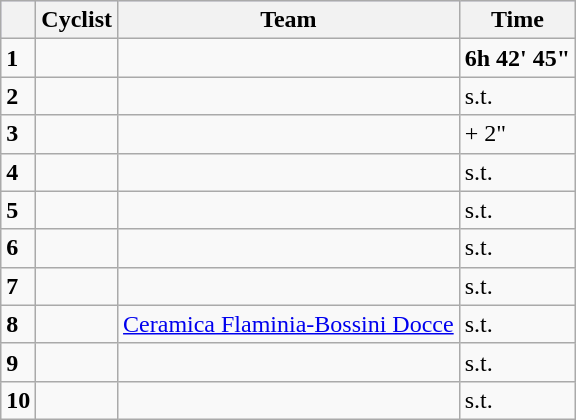<table class="wikitable">
<tr style="background:#ccccff;">
<th></th>
<th>Cyclist</th>
<th>Team</th>
<th>Time</th>
</tr>
<tr>
<td><strong>1</strong></td>
<td></td>
<td></td>
<td><strong>6h 42' 45"</strong></td>
</tr>
<tr>
<td><strong>2</strong></td>
<td></td>
<td></td>
<td>s.t.</td>
</tr>
<tr>
<td><strong>3</strong></td>
<td></td>
<td></td>
<td>+ 2"</td>
</tr>
<tr>
<td><strong>4</strong></td>
<td></td>
<td></td>
<td>s.t.</td>
</tr>
<tr>
<td><strong>5</strong></td>
<td></td>
<td></td>
<td>s.t.</td>
</tr>
<tr>
<td><strong>6</strong></td>
<td></td>
<td></td>
<td>s.t.</td>
</tr>
<tr>
<td><strong>7</strong></td>
<td></td>
<td></td>
<td>s.t.</td>
</tr>
<tr>
<td><strong>8</strong></td>
<td></td>
<td><a href='#'>Ceramica Flaminia-Bossini Docce</a></td>
<td>s.t.</td>
</tr>
<tr>
<td><strong>9</strong></td>
<td></td>
<td></td>
<td>s.t.</td>
</tr>
<tr>
<td><strong>10</strong></td>
<td></td>
<td></td>
<td>s.t.</td>
</tr>
</table>
